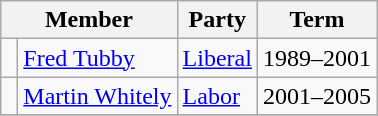<table class="wikitable">
<tr>
<th colspan="2">Member</th>
<th>Party</th>
<th>Term</th>
</tr>
<tr>
<td> </td>
<td><a href='#'>Fred Tubby</a></td>
<td><a href='#'>Liberal</a></td>
<td>1989–2001</td>
</tr>
<tr>
<td> </td>
<td><a href='#'>Martin Whitely</a></td>
<td><a href='#'>Labor</a></td>
<td>2001–2005</td>
</tr>
<tr>
</tr>
</table>
